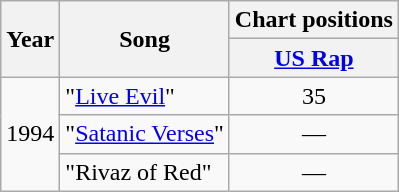<table class="wikitable">
<tr>
<th rowspan="2">Year</th>
<th rowspan="2">Song</th>
<th>Chart positions</th>
</tr>
<tr>
<th><a href='#'>US Rap</a></th>
</tr>
<tr>
<td rowspan="3">1994</td>
<td>"<a href='#'>Live Evil</a>"</td>
<td align=center>35</td>
</tr>
<tr>
<td>"<a href='#'>Satanic Verses</a>"</td>
<td align=center>—</td>
</tr>
<tr>
<td>"Rivaz of Red"</td>
<td align=center>—</td>
</tr>
</table>
